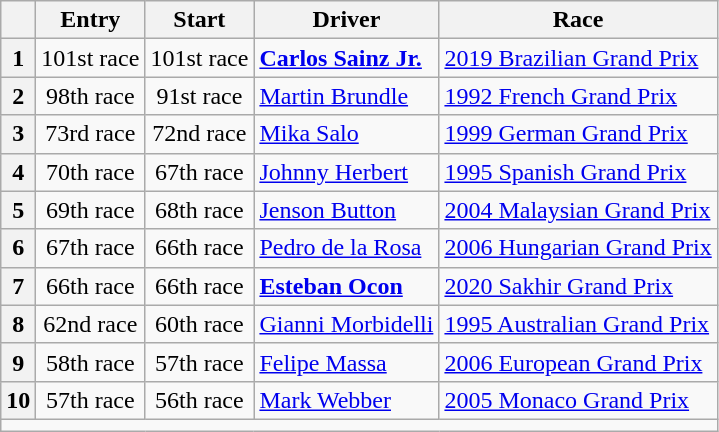<table class="wikitable" style="text-align:center">
<tr>
<th></th>
<th>Entry</th>
<th>Start</th>
<th>Driver</th>
<th>Race</th>
</tr>
<tr>
<th>1</th>
<td>101st race</td>
<td>101st race</td>
<td align=left> <strong><a href='#'>Carlos Sainz Jr.</a></strong></td>
<td align=left><a href='#'>2019 Brazilian Grand Prix</a></td>
</tr>
<tr>
<th>2</th>
<td>98th race</td>
<td>91st race</td>
<td align=left> <a href='#'>Martin Brundle</a></td>
<td align=left><a href='#'>1992 French Grand Prix</a></td>
</tr>
<tr>
<th>3</th>
<td>73rd race</td>
<td>72nd race</td>
<td align=left> <a href='#'>Mika Salo</a></td>
<td align=left><a href='#'>1999 German Grand Prix</a></td>
</tr>
<tr>
<th>4</th>
<td>70th race</td>
<td>67th race</td>
<td align=left> <a href='#'>Johnny Herbert</a></td>
<td align=left><a href='#'>1995 Spanish Grand Prix</a></td>
</tr>
<tr>
<th>5</th>
<td>69th race</td>
<td>68th race</td>
<td align=left> <a href='#'>Jenson Button</a></td>
<td align=left><a href='#'>2004 Malaysian Grand Prix</a></td>
</tr>
<tr>
<th>6</th>
<td>67th race</td>
<td>66th race</td>
<td align=left> <a href='#'>Pedro de la Rosa</a></td>
<td align=left><a href='#'>2006 Hungarian Grand Prix</a></td>
</tr>
<tr>
<th>7</th>
<td>66th race</td>
<td>66th race</td>
<td align=left> <strong><a href='#'>Esteban Ocon</a></strong></td>
<td align=left><a href='#'>2020 Sakhir Grand Prix</a></td>
</tr>
<tr>
<th>8</th>
<td>62nd race</td>
<td>60th race</td>
<td align=left> <a href='#'>Gianni Morbidelli</a></td>
<td align=left><a href='#'>1995 Australian Grand Prix</a></td>
</tr>
<tr>
<th>9</th>
<td>58th race</td>
<td>57th race</td>
<td align=left> <a href='#'>Felipe Massa</a></td>
<td align=left><a href='#'>2006 European Grand Prix</a></td>
</tr>
<tr>
<th>10</th>
<td>57th race</td>
<td>56th race</td>
<td align=left> <a href='#'>Mark Webber</a></td>
<td align=left><a href='#'>2005 Monaco Grand Prix</a></td>
</tr>
<tr align=center>
<td colspan=5></td>
</tr>
</table>
